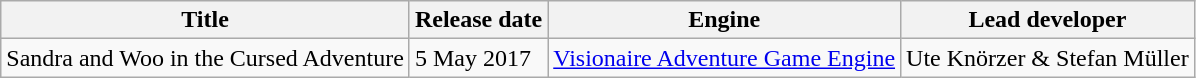<table class="wikitable">
<tr>
<th>Title</th>
<th>Release date</th>
<th>Engine</th>
<th>Lead developer</th>
</tr>
<tr>
<td>Sandra and Woo in the Cursed Adventure</td>
<td>5 May 2017</td>
<td><a href='#'>Visionaire Adventure Game Engine</a></td>
<td>Ute Knörzer & Stefan Müller</td>
</tr>
</table>
